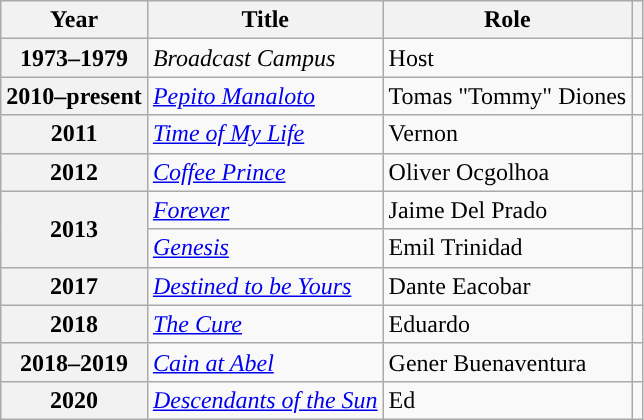<table class="wikitable sortable plainrowheaders">
<tr>
<th scope="col">Year</th>
<th scope="col">Title</th>
<th scope="col">Role</th>
<th scope="col"></th>
</tr>
<tr>
<th scope="row">1973–1979</th>
<td><em>Broadcast Campus</em></td>
<td>Host</td>
<td></td>
</tr>
<tr>
<th scope="row">2010–present</th>
<td><em><a href='#'>Pepito Manaloto</a></em></td>
<td>Tomas "Tommy" Diones</td>
<td style="text-align: center "></td>
</tr>
<tr>
<th scope="row">2011</th>
<td><em><a href='#'>Time of My Life</a></em></td>
<td>Vernon</td>
<td style="text-align: center"></td>
</tr>
<tr>
<th scope="row">2012</th>
<td><em><a href='#'>Coffee Prince</a></em></td>
<td>Oliver Ocgolhoa</td>
<td style="text-align: center"></td>
</tr>
<tr>
<th scope="row" rowspan="2">2013</th>
<td><em><a href='#'>Forever</a></em></td>
<td>Jaime Del Prado</td>
<td style="text-align: center"></td>
</tr>
<tr>
<td><em><a href='#'>Genesis</a></em></td>
<td>Emil Trinidad</td>
<td style="text-align: center"></td>
</tr>
<tr>
<th scope="row">2017</th>
<td><em><a href='#'>Destined to be Yours</a></em></td>
<td>Dante Eacobar</td>
<td style="text-align: center"></td>
</tr>
<tr>
<th scope="row">2018</th>
<td><em><a href='#'>The Cure</a></em></td>
<td>Eduardo</td>
<td style="text-align: center"></td>
</tr>
<tr>
<th scope="row">2018–2019</th>
<td><em><a href='#'>Cain at Abel</a></em></td>
<td>Gener Buenaventura</td>
<td style="text-align: center"></td>
</tr>
<tr>
<th scope="row">2020</th>
<td><em><a href='#'>Descendants of the Sun</a></em></td>
<td>Ed</td>
<td style="text-align: center"></td>
</tr>
</table>
